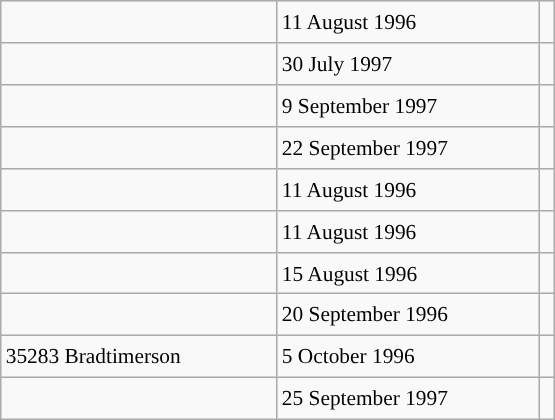<table class="wikitable" style="font-size: 89%; float: left; width: 26em; margin-right: 1em; height: 280px;">
<tr>
<td></td>
<td>11 August 1996</td>
<td></td>
</tr>
<tr>
<td></td>
<td>30 July 1997</td>
<td></td>
</tr>
<tr>
<td></td>
<td>9 September 1997</td>
<td></td>
</tr>
<tr>
<td></td>
<td>22 September 1997</td>
<td></td>
</tr>
<tr>
<td></td>
<td>11 August 1996</td>
<td></td>
</tr>
<tr>
<td></td>
<td>11 August 1996</td>
<td></td>
</tr>
<tr>
<td></td>
<td>15 August 1996</td>
<td></td>
</tr>
<tr>
<td></td>
<td>20 September 1996</td>
<td></td>
</tr>
<tr>
<td>35283 Bradtimerson</td>
<td>5 October 1996</td>
<td></td>
</tr>
<tr>
<td></td>
<td>25 September 1997</td>
<td></td>
</tr>
</table>
